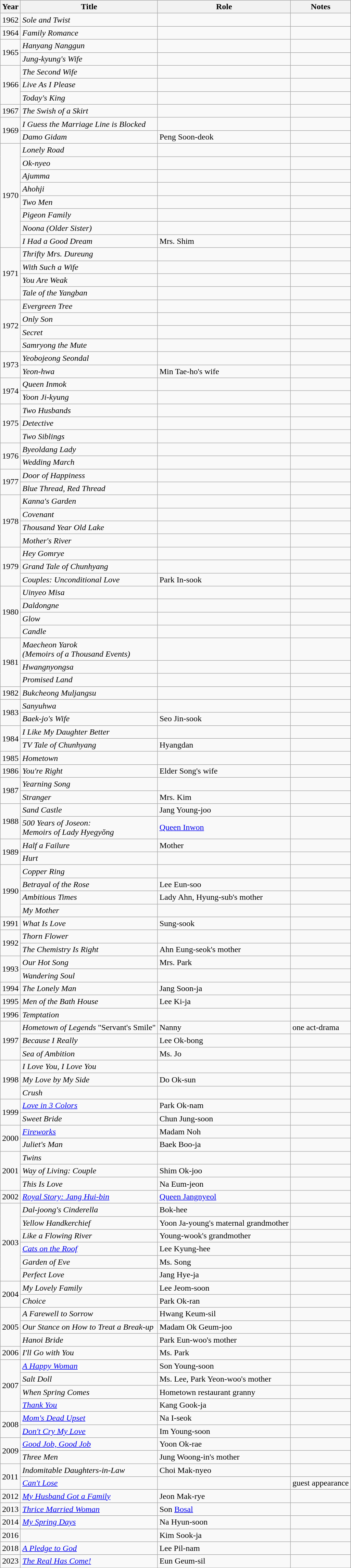<table class="wikitable">
<tr>
<th>Year</th>
<th>Title</th>
<th>Role</th>
<th>Notes</th>
</tr>
<tr>
<td>1962</td>
<td><em>Sole and Twist</em></td>
<td></td>
<td></td>
</tr>
<tr>
<td>1964</td>
<td><em>Family Romance</em></td>
<td></td>
<td></td>
</tr>
<tr>
<td rowspan=2>1965</td>
<td><em>Hanyang Nanggun</em></td>
<td></td>
<td></td>
</tr>
<tr>
<td><em>Jung-kyung's Wife</em></td>
<td></td>
<td></td>
</tr>
<tr>
<td rowspan=3>1966</td>
<td><em>The Second Wife</em></td>
<td></td>
<td></td>
</tr>
<tr>
<td><em>Live As I Please</em></td>
<td></td>
<td></td>
</tr>
<tr>
<td><em>Today's King</em></td>
<td></td>
<td></td>
</tr>
<tr>
<td>1967</td>
<td><em>The Swish of a Skirt</em></td>
<td></td>
<td></td>
</tr>
<tr>
<td rowspan=2>1969</td>
<td><em>I Guess the Marriage Line is Blocked</em></td>
<td></td>
<td></td>
</tr>
<tr>
<td><em>Damo Gidam</em></td>
<td>Peng Soon-deok</td>
<td></td>
</tr>
<tr>
<td rowspan=8>1970</td>
<td><em>Lonely Road</em></td>
<td></td>
<td></td>
</tr>
<tr>
<td><em>Ok-nyeo</em></td>
<td></td>
<td></td>
</tr>
<tr>
<td><em>Ajumma</em></td>
<td></td>
<td></td>
</tr>
<tr>
<td><em>Ahohji</em></td>
<td></td>
<td></td>
</tr>
<tr>
<td><em>Two Men</em></td>
<td></td>
<td></td>
</tr>
<tr>
<td><em>Pigeon Family</em></td>
<td></td>
<td></td>
</tr>
<tr>
<td><em>Noona (Older Sister)</em></td>
<td></td>
<td></td>
</tr>
<tr>
<td><em>I Had a Good Dream</em></td>
<td>Mrs. Shim</td>
<td></td>
</tr>
<tr>
<td rowspan=4>1971</td>
<td><em>Thrifty Mrs. Dureung</em></td>
<td></td>
<td></td>
</tr>
<tr>
<td><em>With Such a Wife</em></td>
<td></td>
<td></td>
</tr>
<tr>
<td><em>You Are Weak</em></td>
<td></td>
<td></td>
</tr>
<tr>
<td><em>Tale of the Yangban</em></td>
<td></td>
<td></td>
</tr>
<tr>
<td rowspan=4>1972</td>
<td><em>Evergreen Tree</em></td>
<td></td>
<td></td>
</tr>
<tr>
<td><em>Only Son</em></td>
<td></td>
<td></td>
</tr>
<tr>
<td><em>Secret</em></td>
<td></td>
<td></td>
</tr>
<tr>
<td><em>Samryong the Mute</em></td>
<td></td>
<td></td>
</tr>
<tr>
<td rowspan=2>1973</td>
<td><em>Yeobojeong Seondal</em></td>
<td></td>
<td></td>
</tr>
<tr>
<td><em>Yeon-hwa</em></td>
<td>Min Tae-ho's wife</td>
<td></td>
</tr>
<tr>
<td rowspan=2>1974</td>
<td><em>Queen Inmok</em></td>
<td></td>
<td></td>
</tr>
<tr>
<td><em>Yoon Ji-kyung</em></td>
<td></td>
<td></td>
</tr>
<tr>
<td rowspan=3>1975</td>
<td><em>Two Husbands</em></td>
<td></td>
<td></td>
</tr>
<tr>
<td><em>Detective</em></td>
<td></td>
<td></td>
</tr>
<tr>
<td><em>Two Siblings</em></td>
<td></td>
<td></td>
</tr>
<tr>
<td rowspan=2>1976</td>
<td><em>Byeoldang Lady</em></td>
<td></td>
<td></td>
</tr>
<tr>
<td><em>Wedding March</em></td>
<td></td>
<td></td>
</tr>
<tr>
<td rowspan=2>1977</td>
<td><em>Door of Happiness</em></td>
<td></td>
<td></td>
</tr>
<tr>
<td><em>Blue Thread, Red Thread</em></td>
<td></td>
<td></td>
</tr>
<tr>
<td rowspan=4>1978</td>
<td><em>Kanna's Garden</em></td>
<td></td>
<td></td>
</tr>
<tr>
<td><em>Covenant</em></td>
<td></td>
<td></td>
</tr>
<tr>
<td><em>Thousand Year Old Lake</em></td>
<td></td>
<td></td>
</tr>
<tr>
<td><em>Mother's River</em></td>
<td></td>
<td></td>
</tr>
<tr>
<td rowspan=3>1979</td>
<td><em>Hey Gomrye</em></td>
<td></td>
<td></td>
</tr>
<tr>
<td><em>Grand Tale of Chunhyang</em></td>
<td></td>
<td></td>
</tr>
<tr>
<td><em>Couples: Unconditional Love</em></td>
<td>Park In-sook</td>
<td></td>
</tr>
<tr>
<td rowspan=4>1980</td>
<td><em>Uinyeo Misa</em></td>
<td></td>
<td></td>
</tr>
<tr>
<td><em>Daldongne</em></td>
<td></td>
<td></td>
</tr>
<tr>
<td><em>Glow</em></td>
<td></td>
<td></td>
</tr>
<tr>
<td><em>Candle</em></td>
<td></td>
<td></td>
</tr>
<tr>
<td rowspan=3>1981</td>
<td><em>Maecheon Yarok <br> (Memoirs of a Thousand Events)</em></td>
<td></td>
<td></td>
</tr>
<tr>
<td><em>Hwangnyongsa</em></td>
<td></td>
<td></td>
</tr>
<tr>
<td><em>Promised Land</em></td>
<td></td>
<td></td>
</tr>
<tr>
<td>1982</td>
<td><em>Bukcheong Muljangsu</em></td>
<td></td>
<td></td>
</tr>
<tr>
<td rowspan=2>1983</td>
<td><em>Sanyuhwa</em></td>
<td></td>
<td></td>
</tr>
<tr>
<td><em>Baek-jo's Wife</em></td>
<td>Seo Jin-sook</td>
<td></td>
</tr>
<tr>
<td rowspan=2>1984</td>
<td><em>I Like My Daughter Better</em></td>
<td></td>
<td></td>
</tr>
<tr>
<td><em>TV Tale of Chunhyang</em></td>
<td>Hyangdan</td>
<td></td>
</tr>
<tr>
<td>1985</td>
<td><em>Hometown</em></td>
<td></td>
<td></td>
</tr>
<tr>
<td>1986</td>
<td><em>You're Right</em></td>
<td>Elder Song's wife</td>
<td></td>
</tr>
<tr>
<td rowspan=2>1987</td>
<td><em>Yearning Song</em></td>
<td></td>
<td></td>
</tr>
<tr>
<td><em>Stranger</em></td>
<td>Mrs. Kim</td>
<td></td>
</tr>
<tr>
<td rowspan=2>1988</td>
<td><em>Sand Castle</em></td>
<td>Jang Young-joo</td>
<td></td>
</tr>
<tr>
<td><em>500 Years of Joseon: <br> Memoirs of Lady Hyegyŏng</em></td>
<td><a href='#'>Queen Inwon</a></td>
<td></td>
</tr>
<tr>
<td rowspan=2>1989</td>
<td><em>Half a Failure</em></td>
<td>Mother</td>
<td></td>
</tr>
<tr>
<td><em>Hurt</em></td>
<td></td>
<td></td>
</tr>
<tr>
<td rowspan=4>1990</td>
<td><em>Copper Ring</em></td>
<td></td>
<td></td>
</tr>
<tr>
<td><em>Betrayal of the Rose</em></td>
<td>Lee Eun-soo</td>
<td></td>
</tr>
<tr>
<td><em>Ambitious Times</em></td>
<td>Lady Ahn, Hyung-sub's mother</td>
<td></td>
</tr>
<tr>
<td><em>My Mother</em></td>
<td></td>
<td></td>
</tr>
<tr>
<td>1991</td>
<td><em>What Is Love</em></td>
<td>Sung-sook</td>
<td></td>
</tr>
<tr>
<td rowspan=2>1992</td>
<td><em>Thorn Flower</em></td>
<td></td>
<td></td>
</tr>
<tr>
<td><em>The Chemistry Is Right</em></td>
<td>Ahn Eung-seok's mother</td>
<td></td>
</tr>
<tr>
<td rowspan=2>1993</td>
<td><em>Our Hot Song</em></td>
<td>Mrs. Park</td>
<td></td>
</tr>
<tr>
<td><em>Wandering Soul</em></td>
<td></td>
<td></td>
</tr>
<tr>
<td>1994</td>
<td><em>The Lonely Man</em></td>
<td>Jang Soon-ja</td>
<td></td>
</tr>
<tr>
<td>1995</td>
<td><em>Men of the Bath House</em></td>
<td>Lee Ki-ja</td>
<td></td>
</tr>
<tr>
<td>1996</td>
<td><em>Temptation</em></td>
<td></td>
<td></td>
</tr>
<tr>
<td rowspan=3>1997</td>
<td><em>Hometown of Legends</em> "Servant's Smile"</td>
<td>Nanny</td>
<td>one act-drama</td>
</tr>
<tr>
<td><em>Because I Really</em></td>
<td>Lee Ok-bong</td>
<td></td>
</tr>
<tr>
<td><em>Sea of Ambition</em></td>
<td>Ms. Jo</td>
<td></td>
</tr>
<tr>
<td rowspan=3>1998</td>
<td><em>I Love You, I Love You</em></td>
<td></td>
<td></td>
</tr>
<tr>
<td><em>My Love by My Side</em></td>
<td>Do Ok-sun</td>
<td></td>
</tr>
<tr>
<td><em>Crush</em></td>
<td></td>
<td></td>
</tr>
<tr>
<td rowspan=2>1999</td>
<td><em><a href='#'>Love in 3 Colors</a></em></td>
<td>Park Ok-nam</td>
<td></td>
</tr>
<tr>
<td><em>Sweet Bride</em></td>
<td>Chun Jung-soon</td>
<td></td>
</tr>
<tr>
<td rowspan=2>2000</td>
<td><em><a href='#'>Fireworks</a></em></td>
<td>Madam Noh</td>
<td></td>
</tr>
<tr>
<td><em>Juliet's Man</em></td>
<td>Baek Boo-ja</td>
<td></td>
</tr>
<tr>
<td rowspan=3>2001</td>
<td><em>Twins</em></td>
<td></td>
<td></td>
</tr>
<tr>
<td><em>Way of Living: Couple</em></td>
<td>Shim Ok-joo</td>
<td></td>
</tr>
<tr>
<td><em>This Is Love</em></td>
<td>Na Eum-jeon</td>
<td></td>
</tr>
<tr>
<td>2002</td>
<td><em><a href='#'>Royal Story: Jang Hui-bin</a></em></td>
<td><a href='#'>Queen Jangnyeol</a></td>
<td></td>
</tr>
<tr>
<td rowspan=6>2003</td>
<td><em>Dal-joong's Cinderella</em></td>
<td>Bok-hee</td>
<td></td>
</tr>
<tr>
<td><em>Yellow Handkerchief</em></td>
<td>Yoon Ja-young's maternal grandmother</td>
<td></td>
</tr>
<tr>
<td><em>Like a Flowing River</em></td>
<td>Young-wook's grandmother</td>
<td></td>
</tr>
<tr>
<td><em><a href='#'>Cats on the Roof</a></em></td>
<td>Lee Kyung-hee</td>
<td></td>
</tr>
<tr>
<td><em>Garden of Eve</em></td>
<td>Ms. Song</td>
<td></td>
</tr>
<tr>
<td><em>Perfect Love</em></td>
<td>Jang Hye-ja</td>
<td></td>
</tr>
<tr>
<td rowspan=2>2004</td>
<td><em>My Lovely Family</em></td>
<td>Lee Jeom-soon</td>
<td></td>
</tr>
<tr>
<td><em>Choice</em></td>
<td>Park Ok-ran</td>
<td></td>
</tr>
<tr>
<td rowspan=3>2005</td>
<td><em>A Farewell to Sorrow</em></td>
<td>Hwang Keum-sil</td>
<td></td>
</tr>
<tr>
<td><em>Our Stance on How to Treat a Break-up</em></td>
<td>Madam Ok Geum-joo</td>
<td></td>
</tr>
<tr>
<td><em>Hanoi Bride</em></td>
<td>Park Eun-woo's mother</td>
<td></td>
</tr>
<tr>
<td>2006</td>
<td><em>I'll Go with You</em></td>
<td>Ms. Park</td>
<td></td>
</tr>
<tr>
<td rowspan=4>2007</td>
<td><em><a href='#'>A Happy Woman</a></em></td>
<td>Son Young-soon</td>
<td></td>
</tr>
<tr>
<td><em>Salt Doll</em></td>
<td>Ms. Lee, Park Yeon-woo's mother</td>
<td></td>
</tr>
<tr>
<td><em>When Spring Comes</em></td>
<td>Hometown restaurant granny</td>
<td></td>
</tr>
<tr>
<td><em><a href='#'>Thank You</a></em></td>
<td>Kang Gook-ja</td>
<td></td>
</tr>
<tr>
<td rowspan=2>2008</td>
<td><em><a href='#'>Mom's Dead Upset</a></em></td>
<td>Na I-seok</td>
<td></td>
</tr>
<tr>
<td><em><a href='#'>Don't Cry My Love</a></em></td>
<td>Im Young-soon</td>
<td></td>
</tr>
<tr>
<td rowspan=2>2009</td>
<td><em><a href='#'>Good Job, Good Job</a></em></td>
<td>Yoon Ok-rae</td>
<td></td>
</tr>
<tr>
<td><em>Three Men</em></td>
<td>Jung Woong-in's mother</td>
<td></td>
</tr>
<tr>
<td rowspan=2>2011</td>
<td><em>Indomitable Daughters-in-Law</em></td>
<td>Choi Mak-nyeo</td>
<td></td>
</tr>
<tr>
<td><em><a href='#'>Can't Lose</a></em></td>
<td></td>
<td>guest appearance</td>
</tr>
<tr>
<td>2012</td>
<td><em><a href='#'>My Husband Got a Family</a></em></td>
<td>Jeon Mak-rye</td>
<td></td>
</tr>
<tr>
<td>2013</td>
<td><em><a href='#'>Thrice Married Woman</a></em></td>
<td>Son <a href='#'>Bosal</a></td>
<td></td>
</tr>
<tr>
<td>2014</td>
<td><em><a href='#'>My Spring Days</a></em></td>
<td>Na Hyun-soon</td>
<td></td>
</tr>
<tr>
<td>2016</td>
<td><em></em></td>
<td>Kim Sook-ja</td>
<td></td>
</tr>
<tr>
<td>2018</td>
<td><em><a href='#'>A Pledge to God</a></em></td>
<td>Lee Pil-nam</td>
<td></td>
</tr>
<tr>
<td>2023</td>
<td><em><a href='#'>The Real Has Come!</a></em></td>
<td>Eun Geum-sil</td>
<td></td>
</tr>
<tr>
</tr>
</table>
